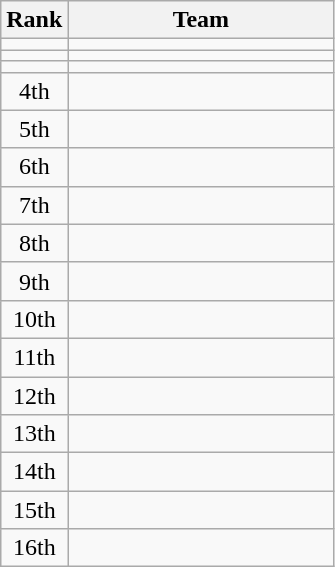<table class=wikitable style="text-align:center;">
<tr>
<th>Rank</th>
<th width=170>Team</th>
</tr>
<tr>
<td></td>
<td align=left></td>
</tr>
<tr>
<td></td>
<td align=left></td>
</tr>
<tr>
<td></td>
<td align=left></td>
</tr>
<tr>
<td>4th</td>
<td align=left></td>
</tr>
<tr>
<td>5th</td>
<td align=left></td>
</tr>
<tr>
<td>6th</td>
<td align=left></td>
</tr>
<tr>
<td>7th</td>
<td align=left></td>
</tr>
<tr>
<td>8th</td>
<td align=left></td>
</tr>
<tr>
<td>9th</td>
<td align=left></td>
</tr>
<tr>
<td>10th</td>
<td align=left></td>
</tr>
<tr>
<td>11th</td>
<td align=left></td>
</tr>
<tr>
<td>12th</td>
<td align=left></td>
</tr>
<tr>
<td>13th</td>
<td align=left></td>
</tr>
<tr>
<td>14th</td>
<td align=left></td>
</tr>
<tr>
<td>15th</td>
<td align=left></td>
</tr>
<tr>
<td>16th</td>
<td align=left></td>
</tr>
</table>
